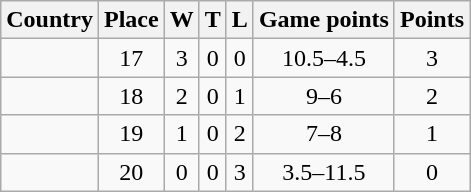<table class="wikitable sortable" style="text-align:center">
<tr>
<th>Country</th>
<th>Place</th>
<th>W</th>
<th>T</th>
<th>L</th>
<th>Game points</th>
<th>Points</th>
</tr>
<tr>
<td align=left></td>
<td>17</td>
<td>3</td>
<td>0</td>
<td>0</td>
<td>10.5–4.5</td>
<td>3</td>
</tr>
<tr>
<td align=left></td>
<td>18</td>
<td>2</td>
<td>0</td>
<td>1</td>
<td>9–6</td>
<td>2</td>
</tr>
<tr>
<td align=left></td>
<td>19</td>
<td>1</td>
<td>0</td>
<td>2</td>
<td>7–8</td>
<td>1</td>
</tr>
<tr>
<td align=left></td>
<td>20</td>
<td>0</td>
<td>0</td>
<td>3</td>
<td>3.5–11.5</td>
<td>0</td>
</tr>
</table>
